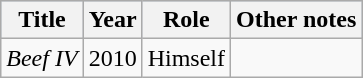<table class="wikitable">
<tr style="background:#b0c4de; text-align:center;">
<th>Title</th>
<th>Year</th>
<th>Role</th>
<th>Other notes</th>
</tr>
<tr>
<td><em>Beef IV</em></td>
<td>2010</td>
<td>Himself</td>
<td></td>
</tr>
</table>
